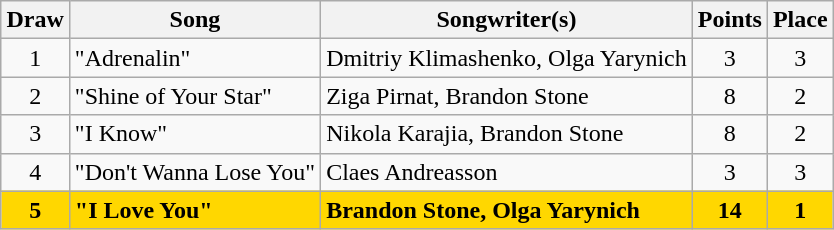<table class="sortable wikitable" style="margin: 1em auto 1em auto; text-align:center;">
<tr>
<th>Draw</th>
<th>Song</th>
<th>Songwriter(s)</th>
<th>Points</th>
<th>Place</th>
</tr>
<tr>
<td>1</td>
<td style="text-align:left;">"Adrenalin" </td>
<td style="text-align:left;">Dmitriy Klimashenko, Olga Yarynich</td>
<td>3</td>
<td>3</td>
</tr>
<tr>
<td>2</td>
<td style="text-align:left;">"Shine of Your Star"</td>
<td style="text-align:left;">Ziga Pirnat, Brandon Stone</td>
<td>8</td>
<td>2</td>
</tr>
<tr>
<td>3</td>
<td style="text-align:left;">"I Know"</td>
<td style="text-align:left;">Nikola Karajia, Brandon Stone</td>
<td>8</td>
<td>2</td>
</tr>
<tr>
<td>4</td>
<td style="text-align:left;">"Don't Wanna Lose You"</td>
<td style="text-align:left;">Claes Andreasson</td>
<td>3</td>
<td>3</td>
</tr>
<tr style="font-weight:bold; background:gold">
<td>5</td>
<td style="text-align:left;">"I Love You"</td>
<td style="text-align:left;">Brandon Stone, Olga Yarynich</td>
<td>14</td>
<td>1</td>
</tr>
</table>
